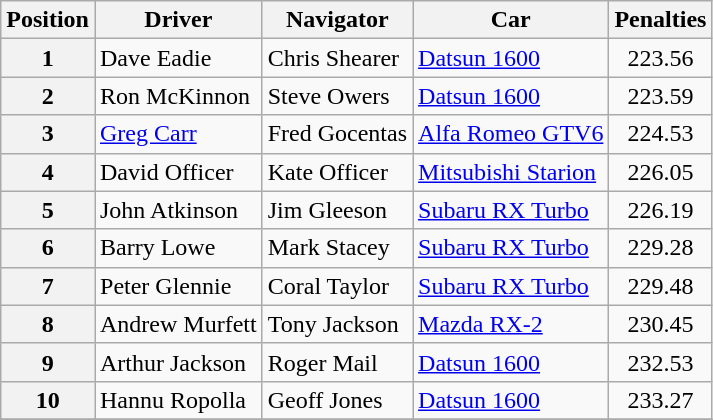<table class="wikitable" border="1">
<tr>
<th>Position</th>
<th>Driver</th>
<th>Navigator</th>
<th>Car</th>
<th>Penalties</th>
</tr>
<tr>
<th>1</th>
<td>Dave Eadie</td>
<td>Chris Shearer</td>
<td><a href='#'>Datsun 1600</a></td>
<td align="center">223.56</td>
</tr>
<tr>
<th>2</th>
<td>Ron McKinnon</td>
<td>Steve Owers</td>
<td><a href='#'>Datsun 1600</a></td>
<td align="center">223.59</td>
</tr>
<tr>
<th>3</th>
<td><a href='#'>Greg Carr</a></td>
<td>Fred Gocentas</td>
<td><a href='#'>Alfa Romeo GTV6</a></td>
<td align="center">224.53</td>
</tr>
<tr>
<th>4</th>
<td>David Officer</td>
<td>Kate Officer</td>
<td><a href='#'>Mitsubishi Starion</a></td>
<td align="center">226.05</td>
</tr>
<tr>
<th>5</th>
<td>John Atkinson</td>
<td>Jim Gleeson</td>
<td><a href='#'>Subaru RX Turbo</a></td>
<td align="center">226.19</td>
</tr>
<tr>
<th>6</th>
<td>Barry Lowe</td>
<td>Mark Stacey</td>
<td><a href='#'>Subaru RX Turbo</a></td>
<td align="center">229.28</td>
</tr>
<tr>
<th>7</th>
<td>Peter Glennie</td>
<td>Coral Taylor</td>
<td><a href='#'>Subaru RX Turbo</a></td>
<td align="center">229.48</td>
</tr>
<tr>
<th>8</th>
<td>Andrew Murfett</td>
<td>Tony Jackson</td>
<td><a href='#'>Mazda RX-2</a></td>
<td align="center">230.45</td>
</tr>
<tr>
<th>9</th>
<td>Arthur Jackson</td>
<td>Roger Mail</td>
<td><a href='#'>Datsun 1600</a></td>
<td align="center">232.53</td>
</tr>
<tr>
<th>10</th>
<td>Hannu Ropolla</td>
<td>Geoff Jones</td>
<td><a href='#'>Datsun 1600</a></td>
<td align="center">233.27</td>
</tr>
<tr>
</tr>
</table>
